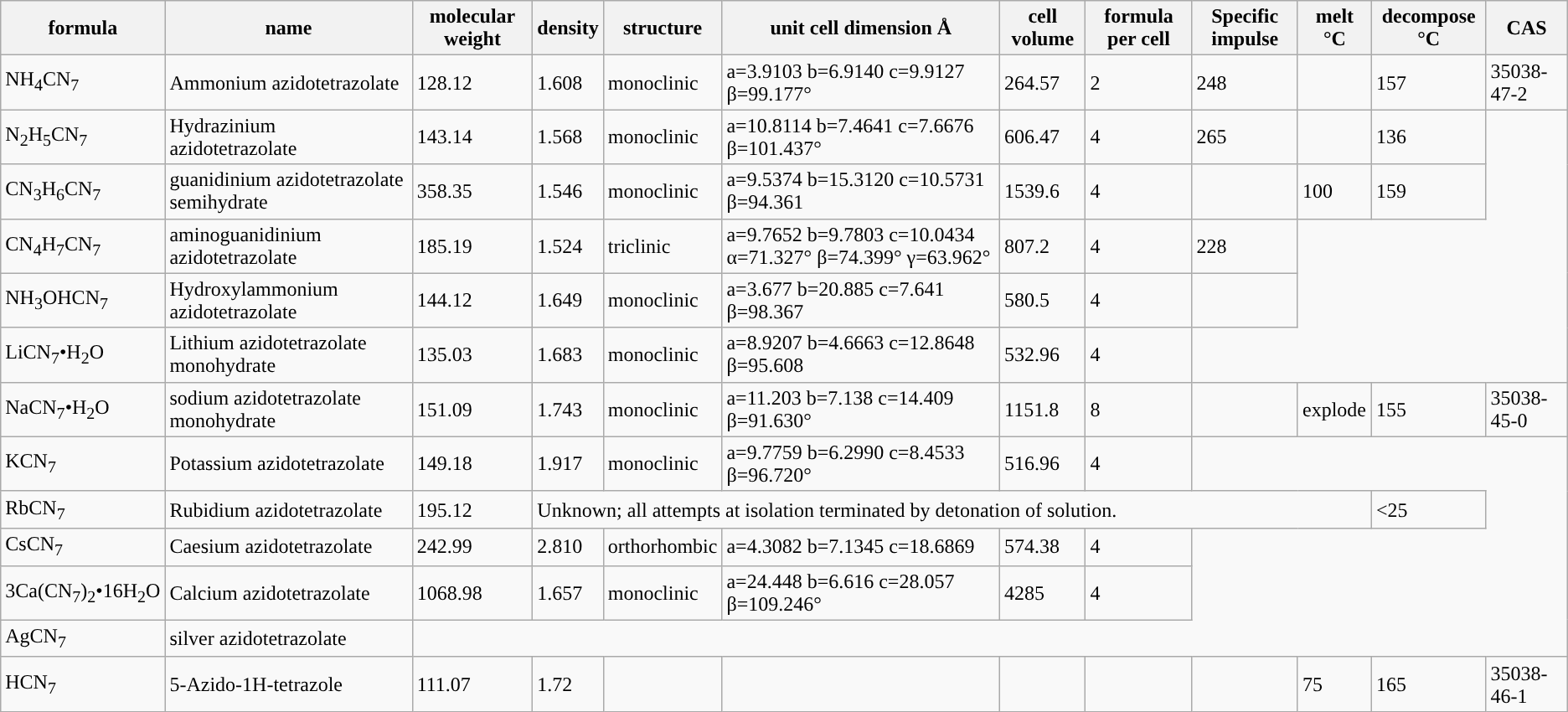<table class="wikitable">
<tr>
<th>formula</th>
<th>name</th>
<th>molecular weight</th>
<th>density</th>
<th>structure</th>
<th>unit cell dimension Å</th>
<th>cell volume</th>
<th>formula per cell</th>
<th>Specific impulse</th>
<th>melt °C</th>
<th>decompose °C</th>
<th>CAS</th>
</tr>
<tr>
<td>NH<sub>4</sub>CN<sub>7</sub></td>
<td>Ammonium azidotetrazolate</td>
<td>128.12</td>
<td>1.608</td>
<td>monoclinic</td>
<td>a=3.9103 b=6.9140 c=9.9127 β=99.177°</td>
<td>264.57</td>
<td>2</td>
<td>248</td>
<td></td>
<td>157</td>
<td>35038-47-2</td>
</tr>
<tr>
<td>N<sub>2</sub>H<sub>5</sub>CN<sub>7</sub></td>
<td>Hydrazinium azidotetrazolate</td>
<td>143.14</td>
<td>1.568</td>
<td>monoclinic</td>
<td>a=10.8114 b=7.4641 c=7.6676 β=101.437°</td>
<td>606.47</td>
<td>4</td>
<td>265</td>
<td></td>
<td>136</td>
</tr>
<tr>
<td>CN<sub>3</sub>H<sub>6</sub>CN<sub>7</sub></td>
<td>guanidinium azidotetrazolate semihydrate</td>
<td>358.35</td>
<td>1.546</td>
<td>monoclinic</td>
<td>a=9.5374 b=15.3120 c=10.5731 β=94.361</td>
<td>1539.6</td>
<td>4</td>
<td></td>
<td>100</td>
<td>159</td>
</tr>
<tr>
<td>CN<sub>4</sub>H<sub>7</sub>CN<sub>7</sub></td>
<td>aminoguanidinium azidotetrazolate</td>
<td>185.19</td>
<td>1.524</td>
<td>triclinic</td>
<td>a=9.7652 b=9.7803 c=10.0434 α=71.327° β=74.399° γ=63.962°</td>
<td>807.2</td>
<td>4</td>
<td>228</td>
</tr>
<tr>
<td>NH<sub>3</sub>OHCN<sub>7</sub></td>
<td>Hydroxylammonium azidotetrazolate</td>
<td>144.12</td>
<td>1.649</td>
<td>monoclinic</td>
<td>a=3.677 b=20.885 c=7.641 β=98.367</td>
<td>580.5</td>
<td>4</td>
<td></td>
</tr>
<tr>
<td>LiCN<sub>7</sub>•H<sub>2</sub>O</td>
<td>Lithium azidotetrazolate monohydrate</td>
<td>135.03</td>
<td>1.683</td>
<td>monoclinic</td>
<td>a=8.9207 b=4.6663 c=12.8648 β=95.608</td>
<td>532.96</td>
<td>4</td>
</tr>
<tr>
<td>NaCN<sub>7</sub>•H<sub>2</sub>O</td>
<td>sodium azidotetrazolate monohydrate</td>
<td>151.09</td>
<td>1.743</td>
<td>monoclinic</td>
<td>a=11.203 b=7.138 c=14.409 β=91.630°</td>
<td>1151.8</td>
<td>8</td>
<td></td>
<td>explode</td>
<td>155</td>
<td>35038-45-0</td>
</tr>
<tr>
<td>KCN<sub>7</sub></td>
<td>Potassium azidotetrazolate</td>
<td>149.18</td>
<td>1.917</td>
<td>monoclinic</td>
<td>a=9.7759 b=6.2990 c=8.4533 β=96.720°</td>
<td>516.96</td>
<td>4</td>
</tr>
<tr>
<td>RbCN<sub>7</sub></td>
<td>Rubidium azidotetrazolate</td>
<td>195.12</td>
<td colspan=7>Unknown; all attempts at isolation terminated by detonation of solution.</td>
<td><25</td>
</tr>
<tr>
<td>CsCN<sub>7</sub></td>
<td>Caesium azidotetrazolate</td>
<td>242.99</td>
<td>2.810</td>
<td>orthorhombic</td>
<td>a=4.3082 b=7.1345 c=18.6869</td>
<td>574.38</td>
<td>4</td>
</tr>
<tr>
<td>3Ca(CN<sub>7</sub>)<sub>2</sub>•16H<sub>2</sub>O</td>
<td>Calcium azidotetrazolate</td>
<td>1068.98</td>
<td>1.657</td>
<td>monoclinic</td>
<td>a=24.448 b=6.616 c=28.057 β=109.246°</td>
<td>4285</td>
<td>4</td>
</tr>
<tr>
<td>AgCN<sub>7</sub></td>
<td>silver azidotetrazolate</td>
</tr>
<tr>
<td>HCN<sub>7</sub></td>
<td>5-Azido-1H-tetrazole</td>
<td>111.07</td>
<td>1.72</td>
<td></td>
<td></td>
<td></td>
<td></td>
<td></td>
<td>75</td>
<td>165</td>
<td>35038-46-1</td>
</tr>
</table>
